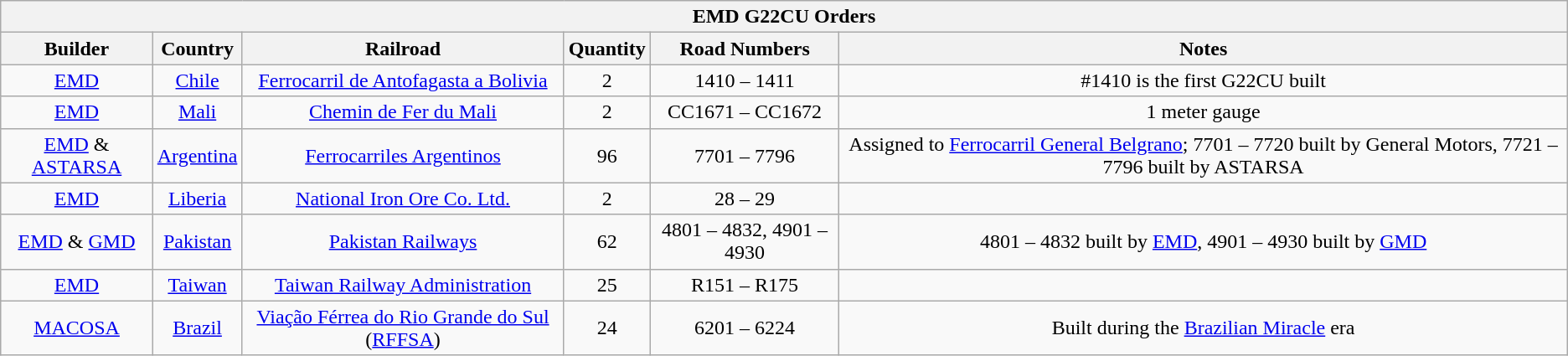<table class="wikitable">
<tr>
<th colspan="6">EMD G22CU Orders</th>
</tr>
<tr>
<th>Builder</th>
<th>Country</th>
<th>Railroad</th>
<th>Quantity</th>
<th>Road Numbers</th>
<th>Notes</th>
</tr>
<tr align="center">
<td><a href='#'>EMD</a></td>
<td><a href='#'>Chile</a></td>
<td><a href='#'>Ferrocarril de Antofagasta a Bolivia</a></td>
<td>2</td>
<td>1410 – 1411</td>
<td>#1410 is the first G22CU built</td>
</tr>
<tr align="center">
<td><a href='#'>EMD</a></td>
<td><a href='#'>Mali</a></td>
<td><a href='#'>Chemin de Fer du Mali</a></td>
<td>2</td>
<td>CC1671 – CC1672</td>
<td>1 meter gauge</td>
</tr>
<tr align="center">
<td><a href='#'>EMD</a> & <a href='#'>ASTARSA</a></td>
<td><a href='#'>Argentina</a></td>
<td><a href='#'>Ferrocarriles Argentinos</a></td>
<td>96</td>
<td>7701 – 7796</td>
<td>Assigned to <a href='#'>Ferrocarril General Belgrano</a>; 7701 – 7720 built by General Motors, 7721 – 7796 built by ASTARSA</td>
</tr>
<tr align="center">
<td><a href='#'>EMD</a></td>
<td><a href='#'>Liberia</a></td>
<td><a href='#'>National Iron Ore Co. Ltd.</a></td>
<td>2</td>
<td>28 – 29</td>
<td></td>
</tr>
<tr align="center">
<td><a href='#'>EMD</a> & <a href='#'>GMD</a></td>
<td><a href='#'>Pakistan</a></td>
<td><a href='#'>Pakistan Railways</a></td>
<td>62</td>
<td>4801 – 4832, 4901 – 4930</td>
<td>4801 – 4832 built by <a href='#'>EMD</a>, 4901 – 4930 built by <a href='#'>GMD</a></td>
</tr>
<tr align="center">
<td><a href='#'>EMD</a></td>
<td><a href='#'>Taiwan</a></td>
<td><a href='#'>Taiwan Railway Administration</a></td>
<td>25</td>
<td>R151 – R175</td>
<td></td>
</tr>
<tr align="center">
<td><a href='#'>MACOSA</a></td>
<td><a href='#'>Brazil</a></td>
<td><a href='#'>Viação Férrea do Rio Grande do Sul</a> (<a href='#'>RFFSA</a>)</td>
<td>24</td>
<td>6201 – 6224</td>
<td>Built during the <a href='#'>Brazilian Miracle</a> era</td>
</tr>
</table>
